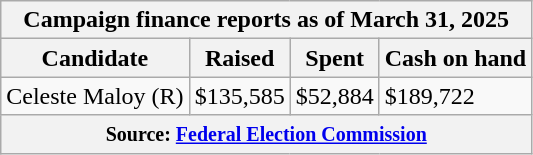<table class="wikitable sortable">
<tr>
<th colspan=4>Campaign finance reports as of March 31, 2025</th>
</tr>
<tr style="text-align:center;">
<th>Candidate</th>
<th>Raised</th>
<th>Spent</th>
<th>Cash on hand</th>
</tr>
<tr>
<td>Celeste Maloy (R)</td>
<td>$135,585</td>
<td>$52,884</td>
<td>$189,722</td>
</tr>
<tr>
<th colspan="4"><small>Source: <a href='#'>Federal Election Commission</a></small></th>
</tr>
</table>
